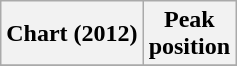<table class="wikitable plainrowheaders">
<tr>
<th scope="col">Chart (2012)</th>
<th scope="col">Peak<br>position</th>
</tr>
<tr>
</tr>
</table>
